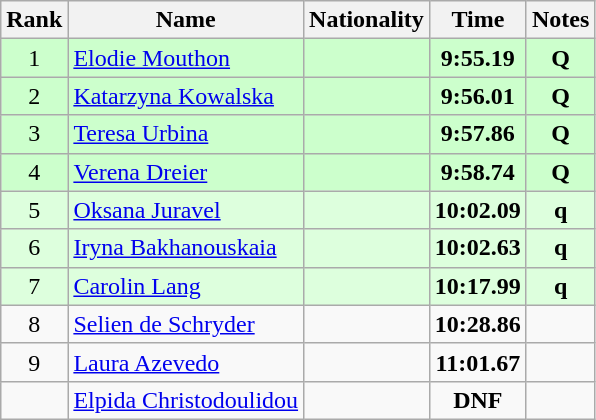<table class="wikitable sortable" style="text-align:center">
<tr>
<th>Rank</th>
<th>Name</th>
<th>Nationality</th>
<th>Time</th>
<th>Notes</th>
</tr>
<tr bgcolor=ccffcc>
<td>1</td>
<td align=left><a href='#'>Elodie Mouthon</a></td>
<td align=left></td>
<td><strong>9:55.19</strong></td>
<td><strong>Q</strong></td>
</tr>
<tr bgcolor=ccffcc>
<td>2</td>
<td align=left><a href='#'>Katarzyna Kowalska</a></td>
<td align=left></td>
<td><strong>9:56.01</strong></td>
<td><strong>Q</strong></td>
</tr>
<tr bgcolor=ccffcc>
<td>3</td>
<td align=left><a href='#'>Teresa Urbina</a></td>
<td align=left></td>
<td><strong>9:57.86</strong></td>
<td><strong>Q</strong></td>
</tr>
<tr bgcolor=ccffcc>
<td>4</td>
<td align=left><a href='#'>Verena Dreier</a></td>
<td align=left></td>
<td><strong>9:58.74</strong></td>
<td><strong>Q</strong></td>
</tr>
<tr bgcolor=ddffdd>
<td>5</td>
<td align=left><a href='#'>Oksana Juravel</a></td>
<td align=left></td>
<td><strong>10:02.09</strong></td>
<td><strong>q</strong></td>
</tr>
<tr bgcolor=ddffdd>
<td>6</td>
<td align=left><a href='#'>Iryna Bakhanouskaia</a></td>
<td align=left></td>
<td><strong>10:02.63</strong></td>
<td><strong>q</strong></td>
</tr>
<tr bgcolor=ddffdd>
<td>7</td>
<td align=left><a href='#'>Carolin Lang</a></td>
<td align=left></td>
<td><strong>10:17.99</strong></td>
<td><strong>q</strong></td>
</tr>
<tr>
<td>8</td>
<td align=left><a href='#'>Selien de Schryder</a></td>
<td align=left></td>
<td><strong>10:28.86</strong></td>
<td></td>
</tr>
<tr>
<td>9</td>
<td align=left><a href='#'>Laura Azevedo</a></td>
<td align=left></td>
<td><strong>11:01.67</strong></td>
<td></td>
</tr>
<tr>
<td></td>
<td align=left><a href='#'>Elpida Christodoulidou</a></td>
<td align=left></td>
<td><strong>DNF</strong></td>
<td></td>
</tr>
</table>
